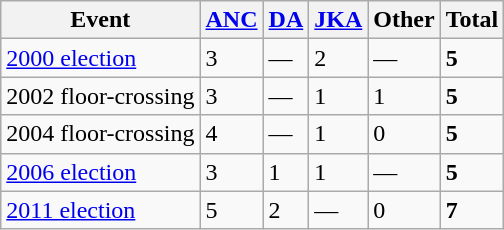<table class="wikitable">
<tr>
<th>Event</th>
<th><a href='#'>ANC</a></th>
<th><a href='#'>DA</a></th>
<th><a href='#'>JKA</a></th>
<th>Other</th>
<th>Total</th>
</tr>
<tr>
<td><a href='#'>2000 election</a></td>
<td>3</td>
<td>—</td>
<td>2</td>
<td>—</td>
<td><strong>5</strong></td>
</tr>
<tr>
<td>2002 floor-crossing</td>
<td>3</td>
<td>—</td>
<td>1</td>
<td>1</td>
<td><strong>5</strong></td>
</tr>
<tr>
<td>2004 floor-crossing</td>
<td>4</td>
<td>—</td>
<td>1</td>
<td>0</td>
<td><strong>5</strong></td>
</tr>
<tr>
<td><a href='#'>2006 election</a></td>
<td>3</td>
<td>1</td>
<td>1</td>
<td>—</td>
<td><strong>5</strong></td>
</tr>
<tr>
<td><a href='#'>2011 election</a></td>
<td>5</td>
<td>2</td>
<td>—</td>
<td>0</td>
<td><strong>7</strong></td>
</tr>
</table>
